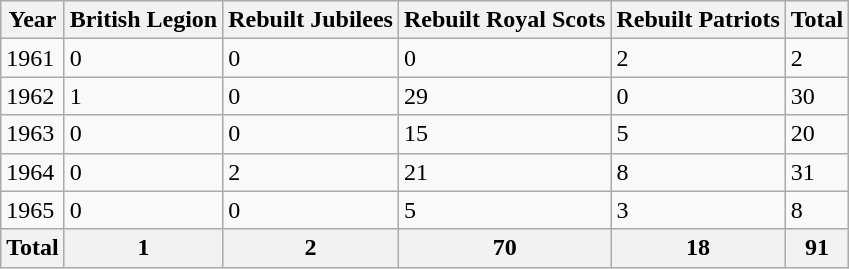<table class="wikitable sortable">
<tr>
<th>Year</th>
<th>British Legion</th>
<th>Rebuilt Jubilees</th>
<th>Rebuilt Royal Scots</th>
<th>Rebuilt Patriots</th>
<th>Total</th>
</tr>
<tr>
<td>1961</td>
<td>0</td>
<td>0</td>
<td>0</td>
<td>2</td>
<td>2</td>
</tr>
<tr>
<td>1962</td>
<td>1</td>
<td>0</td>
<td>29</td>
<td>0</td>
<td>30</td>
</tr>
<tr>
<td>1963</td>
<td>0</td>
<td>0</td>
<td>15</td>
<td>5</td>
<td>20</td>
</tr>
<tr>
<td>1964</td>
<td>0</td>
<td>2</td>
<td>21</td>
<td>8</td>
<td>31</td>
</tr>
<tr>
<td>1965</td>
<td>0</td>
<td>0</td>
<td>5</td>
<td>3</td>
<td>8</td>
</tr>
<tr class="sortbottom">
<th>Total</th>
<th>1</th>
<th>2</th>
<th>70</th>
<th>18</th>
<th>91</th>
</tr>
</table>
